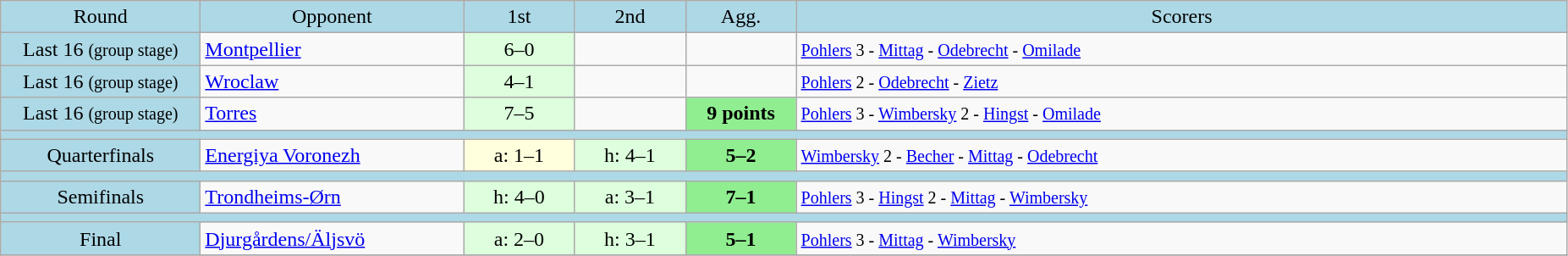<table class="wikitable" style="text-align:center">
<tr bgcolor=lightblue>
<td width=150px>Round</td>
<td width=200px>Opponent</td>
<td width=80px>1st</td>
<td width=80px>2nd</td>
<td width=80px>Agg.</td>
<td width=600px>Scorers</td>
</tr>
<tr>
<td bgcolor=lightblue>Last 16 <small>(group stage)</small></td>
<td align=left> <a href='#'>Montpellier</a></td>
<td bgcolor="#ddffdd">6–0</td>
<td></td>
<td></td>
<td align=left><small><a href='#'>Pohlers</a> 3 - <a href='#'>Mittag</a> - <a href='#'>Odebrecht</a> - <a href='#'>Omilade</a></small></td>
</tr>
<tr>
<td bgcolor=lightblue>Last 16 <small>(group stage)</small></td>
<td align=left> <a href='#'>Wroclaw</a></td>
<td bgcolor="#ddffdd">4–1</td>
<td></td>
<td></td>
<td align=left><small><a href='#'>Pohlers</a> 2 - <a href='#'>Odebrecht</a> - <a href='#'>Zietz</a></small></td>
</tr>
<tr>
<td bgcolor=lightblue>Last 16 <small>(group stage)</small></td>
<td align=left> <a href='#'>Torres</a></td>
<td bgcolor="#ddffdd">7–5</td>
<td></td>
<td bgcolor=lightgreen><strong>9 points</strong></td>
<td align=left><small><a href='#'>Pohlers</a> 3 - <a href='#'>Wimbersky</a> 2 - <a href='#'>Hingst</a> - <a href='#'>Omilade</a></small></td>
</tr>
<tr bgcolor=lightblue>
<td colspan=6></td>
</tr>
<tr>
<td bgcolor=lightblue>Quarterfinals</td>
<td align=left> <a href='#'>Energiya Voronezh</a></td>
<td bgcolor="#ffffdd">a: 1–1</td>
<td bgcolor="#ddffdd">h: 4–1</td>
<td bgcolor=lightgreen><strong>5–2</strong></td>
<td align=left><small><a href='#'>Wimbersky</a> 2 - <a href='#'>Becher</a> - <a href='#'>Mittag</a> - <a href='#'>Odebrecht</a></small></td>
</tr>
<tr bgcolor=lightblue>
<td colspan=6></td>
</tr>
<tr>
<td bgcolor=lightblue>Semifinals</td>
<td align=left> <a href='#'>Trondheims-Ørn</a></td>
<td bgcolor="#ddffdd">h: 4–0</td>
<td bgcolor="#ddffdd">a: 3–1</td>
<td bgcolor=lightgreen><strong>7–1</strong></td>
<td align=left><small><a href='#'>Pohlers</a> 3 - <a href='#'>Hingst</a> 2 - <a href='#'>Mittag</a> - <a href='#'>Wimbersky</a></small></td>
</tr>
<tr bgcolor=lightblue>
<td colspan=6></td>
</tr>
<tr>
<td bgcolor=lightblue>Final</td>
<td align=left> <a href='#'>Djurgårdens/Äljsvö</a></td>
<td bgcolor="#ddffdd">a: 2–0</td>
<td bgcolor="#ddffdd">h: 3–1</td>
<td bgcolor=lightgreen><strong>5–1</strong></td>
<td align=left><small><a href='#'>Pohlers</a> 3 - <a href='#'>Mittag</a> - <a href='#'>Wimbersky</a></small></td>
</tr>
<tr>
</tr>
</table>
